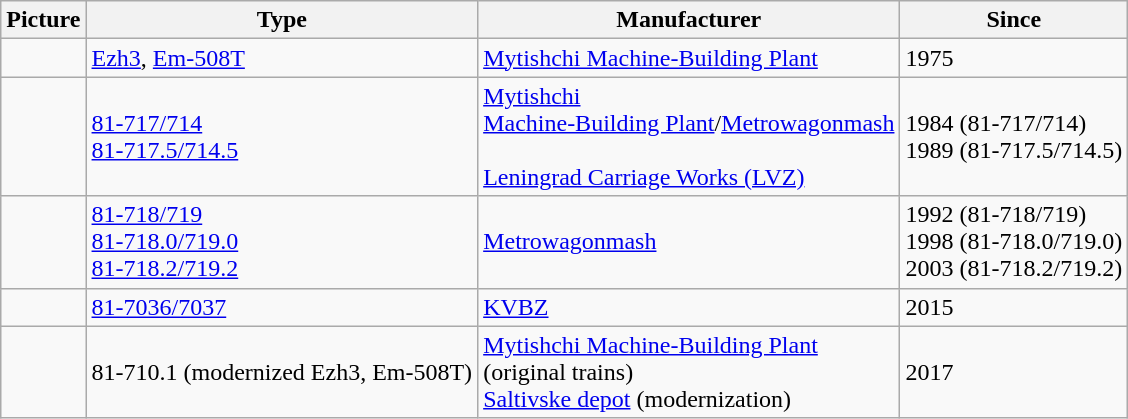<table class="wikitable">
<tr>
<th>Picture</th>
<th>Type</th>
<th>Manufacturer</th>
<th>Since</th>
</tr>
<tr>
<td></td>
<td><a href='#'>Ezh3</a>, <a href='#'>Em-508T</a></td>
<td> <a href='#'>Mytishchi Machine-Building Plant</a></td>
<td>1975</td>
</tr>
<tr>
<td><br></td>
<td><a href='#'>81-717/714</a><br><a href='#'>81-717.5/714.5</a></td>
<td><a href='#'>Mytishchi</a><br><a href='#'>Machine-Building Plant</a>/<a href='#'>Metrowagonmash</a><br><br><a href='#'>Leningrad Carriage Works (LVZ)</a></td>
<td>1984 (81-717/714)<br>1989 (81-717.5/714.5)</td>
</tr>
<tr>
<td></td>
<td><a href='#'>81-718/719</a><br><a href='#'>81-718.0/719.0</a><br><a href='#'>81-718.2/719.2</a></td>
<td> <a href='#'>Metrowagonmash</a></td>
<td>1992 (81-718/719)<br>1998 (81-718.0/719.0)<br>2003 (81-718.2/719.2)</td>
</tr>
<tr>
<td></td>
<td><a href='#'>81-7036/7037</a></td>
<td> <a href='#'>KVBZ</a></td>
<td>2015</td>
</tr>
<tr>
<td></td>
<td>81-710.1 (modernized Ezh3, Em-508T)</td>
<td> <a href='#'>Mytishchi Machine-Building Plant</a><br>(original trains)<br> <a href='#'>Saltivske depot</a> (modernization)</td>
<td>2017</td>
</tr>
</table>
